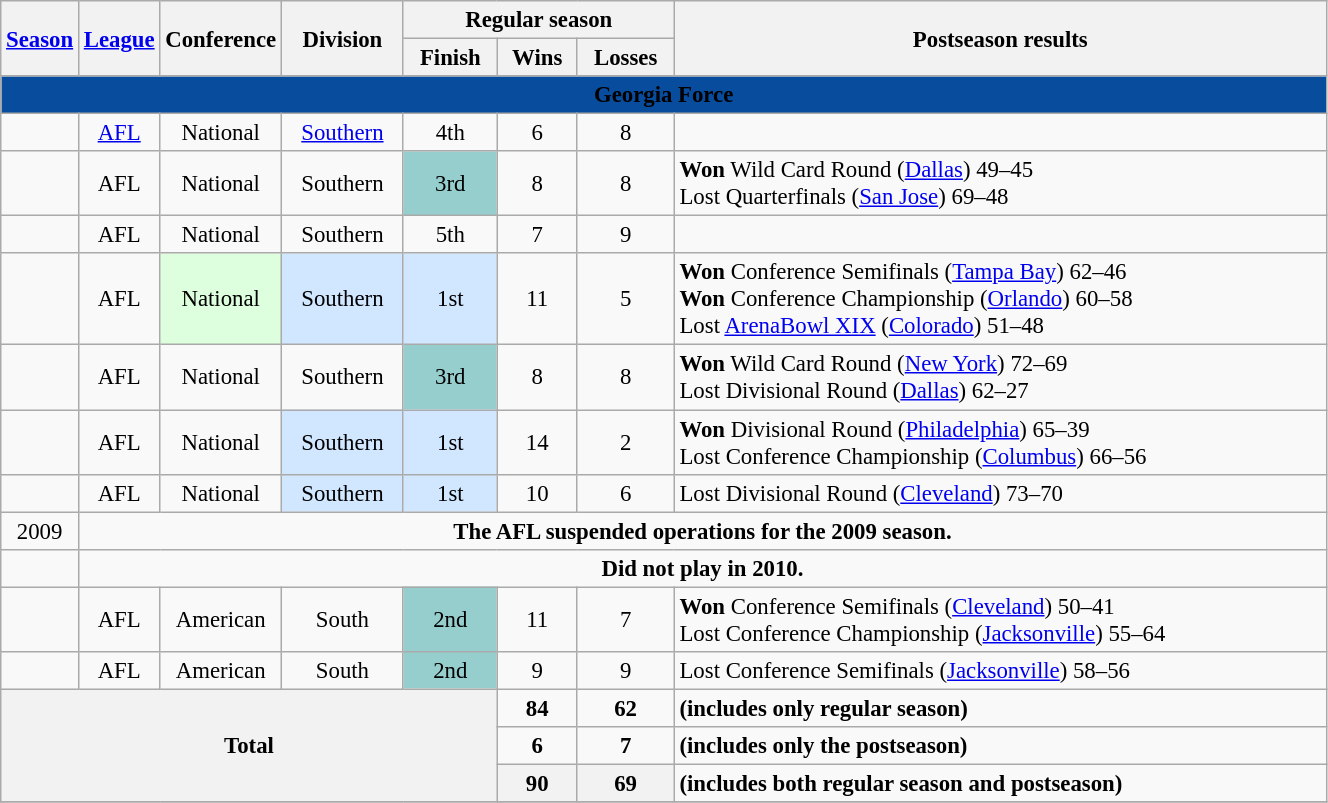<table class="wikitable" style="font-size: 95%; width:70%;">
<tr>
<th rowspan="2" style="width:5%;"><a href='#'>Season</a></th>
<th rowspan="2" style="width:5%;"><a href='#'>League</a></th>
<th rowspan="2" style="width:5%;">Conference</th>
<th rowspan="2">Division</th>
<th colspan="3">Regular season</th>
<th rowspan="2">Postseason results</th>
</tr>
<tr>
<th>Finish</th>
<th>Wins</th>
<th>Losses</th>
</tr>
<tr>
<td Colspan="8" align=center style="background:#084C9E"><strong><span>Georgia Force</span></strong></td>
</tr>
<tr>
<td align="center"></td>
<td align="center"><a href='#'>AFL</a></td>
<td align="center">National</td>
<td align="center"><a href='#'>Southern</a></td>
<td align="center">4th</td>
<td align="center">6</td>
<td align="center">8</td>
<td></td>
</tr>
<tr>
<td align="center"></td>
<td align="center">AFL</td>
<td align="center">National</td>
<td align="center">Southern</td>
<td align="center" bgcolor="#96CDCD">3rd</td>
<td align="center">8</td>
<td align="center">8</td>
<td><strong>Won</strong> Wild Card Round (<a href='#'>Dallas</a>) 49–45 <br> Lost Quarterfinals (<a href='#'>San Jose</a>) 69–48</td>
</tr>
<tr>
<td align="center"></td>
<td align="center">AFL</td>
<td align="center">National</td>
<td align="center">Southern</td>
<td align="center">5th</td>
<td align="center">7</td>
<td align="center">9</td>
<td></td>
</tr>
<tr>
<td align="center"></td>
<td align="center">AFL</td>
<td align="center" bgcolor="#DDFFDD">National</td>
<td align="center" bgcolor="#D0E7FF">Southern</td>
<td align="center" bgcolor="#D0E7FF">1st</td>
<td align="center">11</td>
<td align="center">5</td>
<td><strong>Won</strong> Conference Semifinals (<a href='#'>Tampa Bay</a>) 62–46 <br> <strong>Won</strong> Conference Championship (<a href='#'>Orlando</a>) 60–58 <br> Lost <a href='#'>ArenaBowl XIX</a> (<a href='#'>Colorado</a>) 51–48</td>
</tr>
<tr>
<td align="center"></td>
<td align="center">AFL</td>
<td align="center">National</td>
<td align="center">Southern</td>
<td align="center" bgcolor="#96CDCD">3rd</td>
<td align="center">8</td>
<td align="center">8</td>
<td><strong>Won</strong> Wild Card Round (<a href='#'>New York</a>) 72–69 <br> Lost Divisional Round (<a href='#'>Dallas</a>) 62–27</td>
</tr>
<tr>
<td align="center"></td>
<td align="center">AFL</td>
<td align="center">National</td>
<td align="center" bgcolor="#D0E7FF">Southern</td>
<td align="center" bgcolor="#D0E7FF">1st</td>
<td align="center">14</td>
<td align="center">2</td>
<td><strong>Won</strong> Divisional Round (<a href='#'>Philadelphia</a>) 65–39 <br> Lost Conference Championship (<a href='#'>Columbus</a>) 66–56</td>
</tr>
<tr>
<td align="center"></td>
<td align="center">AFL</td>
<td align="center">National</td>
<td align="center" bgcolor="#D0E7FF">Southern</td>
<td align="center" bgcolor="#D0E7FF">1st</td>
<td align="center">10</td>
<td align="center">6</td>
<td>Lost Divisional Round (<a href='#'>Cleveland</a>) 73–70</td>
</tr>
<tr>
<td align="center">2009</td>
<td align="center" Colspan="8"><strong>The AFL suspended operations for the 2009 season.</strong></td>
</tr>
<tr>
<td align="center"></td>
<td align="center" Colspan="8"><strong>Did not play in 2010.</strong></td>
</tr>
<tr>
<td align="center"></td>
<td align="center">AFL</td>
<td align="center">American</td>
<td align="center">South</td>
<td align="center" bgcolor="#96CDCD">2nd</td>
<td align="center">11</td>
<td align="center">7</td>
<td><strong>Won</strong> Conference Semifinals (<a href='#'>Cleveland</a>) 50–41<br> Lost Conference Championship (<a href='#'>Jacksonville</a>) 55–64</td>
</tr>
<tr>
<td align="center"></td>
<td align="center">AFL</td>
<td align="center">American</td>
<td align="center">South</td>
<td align="center" bgcolor="#96CDCD">2nd</td>
<td align="center">9</td>
<td align="center">9</td>
<td>Lost Conference Semifinals (<a href='#'>Jacksonville</a>) 58–56</td>
</tr>
<tr>
<th align="center" rowSpan="3" colSpan="5">Total</th>
<td align="center"><strong>84</strong></td>
<td align="center"><strong>62</strong></td>
<td colSpan="2"><strong>(includes only regular season)</strong></td>
</tr>
<tr>
<td align="center"><strong>6</strong></td>
<td align="center"><strong>7</strong></td>
<td colSpan="2"><strong>(includes only the postseason)</strong></td>
</tr>
<tr>
<th align="center">90</th>
<th align="center">69</th>
<td colSpan="2"><strong>(includes both regular season and postseason)</strong></td>
</tr>
<tr>
</tr>
</table>
